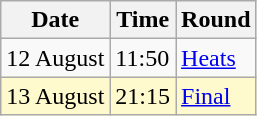<table class="wikitable">
<tr>
<th>Date</th>
<th>Time</th>
<th>Round</th>
</tr>
<tr>
<td>12 August</td>
<td>11:50</td>
<td><a href='#'>Heats</a></td>
</tr>
<tr style=background:lemonchiffon>
<td>13 August</td>
<td>21:15</td>
<td><a href='#'>Final</a></td>
</tr>
</table>
